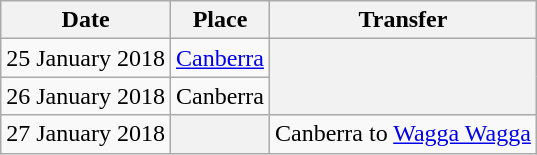<table class="wikitable">
<tr>
<th>Date</th>
<th>Place</th>
<th>Transfer</th>
</tr>
<tr>
<td>25 January 2018</td>
<td><a href='#'>Canberra</a></td>
<th rowspan="2"></th>
</tr>
<tr>
<td>26 January 2018</td>
<td>Canberra</td>
</tr>
<tr>
<td>27 January 2018</td>
<th></th>
<td>Canberra to <a href='#'>Wagga Wagga</a></td>
</tr>
</table>
